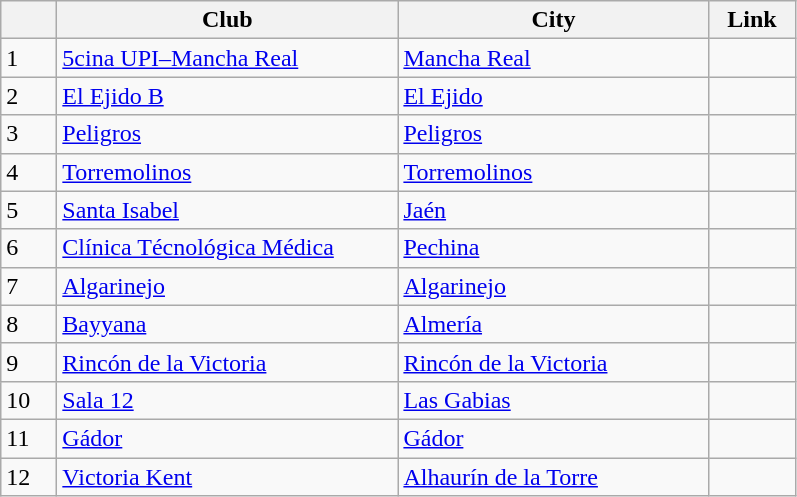<table class="wikitable sortable">
<tr>
<th width=30></th>
<th width=220>Club</th>
<th width=200>City</th>
<th width=50>Link</th>
</tr>
<tr>
<td>1</td>
<td><a href='#'>5cina UPI–Mancha Real</a></td>
<td><a href='#'>Mancha Real</a></td>
<td></td>
</tr>
<tr>
<td>2</td>
<td><a href='#'>El Ejido B</a></td>
<td><a href='#'>El Ejido</a></td>
<td></td>
</tr>
<tr>
<td>3</td>
<td><a href='#'>Peligros</a></td>
<td><a href='#'>Peligros</a></td>
<td></td>
</tr>
<tr>
<td>4</td>
<td><a href='#'>Torremolinos</a></td>
<td><a href='#'>Torremolinos</a></td>
<td></td>
</tr>
<tr>
<td>5</td>
<td><a href='#'>Santa Isabel</a></td>
<td><a href='#'>Jaén</a></td>
<td></td>
</tr>
<tr>
<td>6</td>
<td><a href='#'>Clínica Técnológica Médica</a></td>
<td><a href='#'>Pechina</a></td>
<td></td>
</tr>
<tr>
<td>7</td>
<td><a href='#'>Algarinejo</a></td>
<td><a href='#'>Algarinejo</a></td>
<td></td>
</tr>
<tr>
<td>8</td>
<td><a href='#'>Bayyana</a></td>
<td><a href='#'>Almería</a></td>
<td></td>
</tr>
<tr>
<td>9</td>
<td><a href='#'>Rincón de la Victoria</a></td>
<td><a href='#'>Rincón de la Victoria</a></td>
<td></td>
</tr>
<tr>
<td>10</td>
<td><a href='#'>Sala 12</a></td>
<td><a href='#'>Las Gabias</a></td>
<td></td>
</tr>
<tr>
<td>11</td>
<td><a href='#'>Gádor</a></td>
<td><a href='#'>Gádor</a></td>
<td></td>
</tr>
<tr>
<td>12</td>
<td><a href='#'>Victoria Kent</a></td>
<td><a href='#'>Alhaurín de la Torre</a></td>
<td></td>
</tr>
</table>
